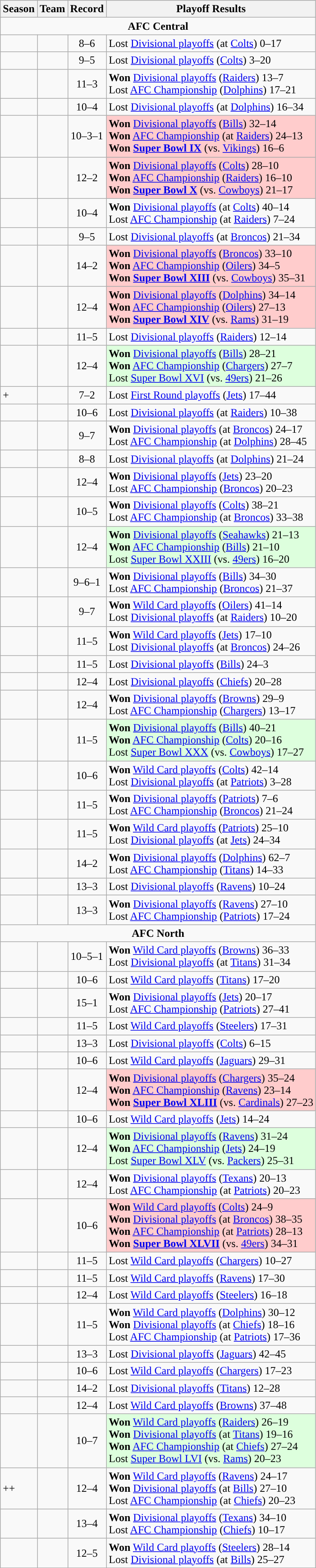<table class="wikitable">
<tr style="background:#efefef;">
<th>Season</th>
<th>Team</th>
<th>Record</th>
<th>Playoff Results</th>
</tr>
<tr>
<td colspan="4" style="text-align:center;"><strong>AFC Central</strong></td>
</tr>
<tr>
<td></td>
<td><strong><a href='#'></a></strong></td>
<td align="center">8–6</td>
<td>Lost <a href='#'>Divisional playoffs</a> (at <a href='#'>Colts</a>) 0–17</td>
</tr>
<tr>
<td></td>
<td><strong><a href='#'></a></strong></td>
<td align="center">9–5</td>
<td>Lost <a href='#'>Divisional playoffs</a> (<a href='#'>Colts</a>) 3–20</td>
</tr>
<tr>
<td></td>
<td><strong><a href='#'></a></strong></td>
<td align="center">11–3</td>
<td><strong>Won</strong> <a href='#'>Divisional playoffs</a> (<a href='#'>Raiders</a>) 13–7<br>Lost <a href='#'>AFC Championship</a> (<a href='#'>Dolphins</a>) 17–21</td>
</tr>
<tr>
<td></td>
<td><strong><a href='#'></a></strong></td>
<td align="center">10–4</td>
<td>Lost <a href='#'>Divisional playoffs</a> (at <a href='#'>Dolphins</a>) 16–34</td>
</tr>
<tr>
<td></td>
<td><strong><a href='#'></a></strong></td>
<td align="center">10–3–1</td>
<td style="background: #FFCCCC;" valign="top"><strong>Won</strong> <a href='#'>Divisional playoffs</a> (<a href='#'>Bills</a>) 32–14<br><strong>Won</strong> <a href='#'>AFC Championship</a> (at <a href='#'>Raiders</a>) 24–13<br><strong>Won <a href='#'>Super Bowl IX</a></strong> (vs. <a href='#'>Vikings</a>) 16–6</td>
</tr>
<tr>
<td></td>
<td><strong><a href='#'></a></strong></td>
<td align="center">12–2</td>
<td style="background: #FFCCCC;" valign="top"><strong>Won</strong> <a href='#'>Divisional playoffs</a> (<a href='#'>Colts</a>) 28–10<br><strong>Won</strong> <a href='#'>AFC Championship</a> (<a href='#'>Raiders</a>) 16–10<br><strong>Won <a href='#'>Super Bowl X</a></strong> (vs. <a href='#'>Cowboys</a>) 21–17</td>
</tr>
<tr>
<td></td>
<td><strong><a href='#'></a></strong></td>
<td align="center">10–4</td>
<td><strong>Won</strong> <a href='#'>Divisional playoffs</a> (at <a href='#'>Colts</a>) 40–14<br>Lost <a href='#'>AFC Championship</a> (at <a href='#'>Raiders</a>) 7–24</td>
</tr>
<tr>
<td></td>
<td><strong><a href='#'></a></strong></td>
<td align="center">9–5</td>
<td>Lost <a href='#'>Divisional playoffs</a> (at <a href='#'>Broncos</a>) 21–34</td>
</tr>
<tr>
<td></td>
<td><strong><a href='#'></a></strong></td>
<td align="center">14–2</td>
<td style="background: #FFCCCC;" valign="top"><strong>Won</strong> <a href='#'>Divisional playoffs</a> (<a href='#'>Broncos</a>) 33–10<br><strong>Won</strong> <a href='#'>AFC Championship</a> (<a href='#'>Oilers</a>) 34–5<br><strong>Won <a href='#'>Super Bowl XIII</a></strong> (vs. <a href='#'>Cowboys</a>) 35–31</td>
</tr>
<tr>
<td></td>
<td><strong><a href='#'></a></strong></td>
<td align="center">12–4</td>
<td style="background: #FFCCCC;" valign="top"><strong>Won</strong> <a href='#'>Divisional playoffs</a> (<a href='#'>Dolphins</a>) 34–14<br><strong>Won</strong> <a href='#'>AFC Championship</a> (<a href='#'>Oilers</a>) 27–13<br><strong>Won <a href='#'>Super Bowl XIV</a></strong> (vs. <a href='#'>Rams</a>) 31–19</td>
</tr>
<tr>
<td></td>
<td><strong><a href='#'></a></strong></td>
<td align="center">11–5</td>
<td>Lost <a href='#'>Divisional playoffs</a> (<a href='#'>Raiders</a>) 12–14</td>
</tr>
<tr>
<td></td>
<td><strong><a href='#'></a></strong></td>
<td align="center">12–4</td>
<td bgcolor="#DDFFDD"><strong>Won</strong> <a href='#'>Divisional playoffs</a> (<a href='#'>Bills</a>) 28–21<br><strong>Won</strong> <a href='#'>AFC Championship</a> (<a href='#'>Chargers</a>) 27–7<br>Lost <a href='#'>Super Bowl XVI</a> (vs. <a href='#'>49ers</a>) 21–26</td>
</tr>
<tr>
<td>+</td>
<td><strong><a href='#'></a></strong></td>
<td align="center">7–2</td>
<td>Lost <a href='#'>First Round playoffs</a> (<a href='#'>Jets</a>) 17–44</td>
</tr>
<tr>
<td></td>
<td><strong><a href='#'></a></strong></td>
<td align="center">10–6</td>
<td>Lost <a href='#'>Divisional playoffs</a> (at <a href='#'>Raiders</a>) 10–38</td>
</tr>
<tr>
<td></td>
<td><strong><a href='#'></a></strong></td>
<td align="center">9–7</td>
<td><strong>Won</strong> <a href='#'>Divisional playoffs</a> (at <a href='#'>Broncos</a>) 24–17<br>Lost <a href='#'>AFC Championship</a> (at <a href='#'>Dolphins</a>) 28–45</td>
</tr>
<tr>
<td></td>
<td><strong><a href='#'></a></strong></td>
<td align="center">8–8</td>
<td>Lost <a href='#'>Divisional playoffs</a> (at <a href='#'>Dolphins</a>) 21–24</td>
</tr>
<tr>
<td></td>
<td><strong><a href='#'></a></strong></td>
<td align="center">12–4</td>
<td><strong>Won</strong> <a href='#'>Divisional playoffs</a> (<a href='#'>Jets</a>) 23–20 <br>Lost <a href='#'>AFC Championship</a> (<a href='#'>Broncos</a>) 20–23 </td>
</tr>
<tr>
<td></td>
<td><strong><a href='#'></a></strong></td>
<td align="center">10–5</td>
<td><strong>Won</strong> <a href='#'>Divisional playoffs</a> (<a href='#'>Colts</a>) 38–21<br>Lost <a href='#'>AFC Championship</a> (at <a href='#'>Broncos</a>) 33–38</td>
</tr>
<tr>
<td></td>
<td><strong><a href='#'></a></strong></td>
<td align="center">12–4</td>
<td bgcolor="#DDFFDD"><strong>Won</strong> <a href='#'>Divisional playoffs</a> (<a href='#'>Seahawks</a>) 21–13<br><strong>Won</strong> <a href='#'>AFC Championship</a> (<a href='#'>Bills</a>) 21–10<br>Lost <a href='#'>Super Bowl XXIII</a> (vs. <a href='#'>49ers</a>) 16–20</td>
</tr>
<tr>
<td></td>
<td><strong><a href='#'></a></strong></td>
<td align="center">9–6–1</td>
<td><strong>Won</strong> <a href='#'>Divisional playoffs</a> (<a href='#'>Bills</a>) 34–30<br>Lost <a href='#'>AFC Championship</a> (<a href='#'>Broncos</a>) 21–37</td>
</tr>
<tr>
<td></td>
<td><strong><a href='#'></a></strong></td>
<td align="center">9–7</td>
<td><strong>Won</strong> <a href='#'>Wild Card playoffs</a> (<a href='#'>Oilers</a>) 41–14<br>Lost <a href='#'>Divisional playoffs</a> (at <a href='#'>Raiders</a>) 10–20</td>
</tr>
<tr>
<td></td>
<td><strong><a href='#'></a></strong></td>
<td align="center">11–5</td>
<td><strong>Won</strong> <a href='#'>Wild Card playoffs</a> (<a href='#'>Jets</a>) 17–10<br>Lost <a href='#'>Divisional playoffs</a> (at <a href='#'>Broncos</a>) 24–26</td>
</tr>
<tr>
<td></td>
<td><strong><a href='#'></a></strong></td>
<td align="center">11–5</td>
<td>Lost <a href='#'>Divisional playoffs</a> (<a href='#'>Bills</a>) 24–3</td>
</tr>
<tr>
<td></td>
<td><strong><a href='#'></a></strong></td>
<td align="center">12–4</td>
<td>Lost <a href='#'>Divisional playoffs</a> (<a href='#'>Chiefs</a>) 20–28</td>
</tr>
<tr>
<td></td>
<td><strong><a href='#'></a></strong></td>
<td align="center">12–4</td>
<td><strong>Won</strong> <a href='#'>Divisional playoffs</a> (<a href='#'>Browns</a>) 29–9<br>Lost <a href='#'>AFC Championship</a> (<a href='#'>Chargers</a>) 13–17</td>
</tr>
<tr>
<td></td>
<td><strong><a href='#'></a></strong></td>
<td align="center">11–5</td>
<td bgcolor="#DDFFDD"><strong>Won</strong> <a href='#'>Divisional playoffs</a> (<a href='#'>Bills</a>) 40–21<br><strong>Won</strong> <a href='#'>AFC Championship</a> (<a href='#'>Colts</a>) 20–16<br>Lost <a href='#'>Super Bowl XXX</a> (vs. <a href='#'>Cowboys</a>) 17–27</td>
</tr>
<tr>
<td></td>
<td><strong><a href='#'></a></strong></td>
<td align="center">10–6</td>
<td><strong>Won</strong> <a href='#'>Wild Card playoffs</a> (<a href='#'>Colts</a>) 42–14<br>Lost <a href='#'>Divisional playoffs</a> (at <a href='#'>Patriots</a>) 3–28</td>
</tr>
<tr>
<td></td>
<td><strong><a href='#'></a></strong></td>
<td align="center">11–5</td>
<td><strong>Won</strong> <a href='#'>Divisional playoffs</a> (<a href='#'>Patriots</a>) 7–6<br>Lost <a href='#'>AFC Championship</a> (<a href='#'>Broncos</a>) 21–24</td>
</tr>
<tr>
<td></td>
<td><strong><a href='#'></a></strong></td>
<td align="center">11–5</td>
<td><strong>Won</strong> <a href='#'>Wild Card playoffs</a> (<a href='#'>Patriots</a>) 25–10<br>Lost <a href='#'>Divisional playoffs</a> (at <a href='#'>Jets</a>) 24–34</td>
</tr>
<tr>
<td></td>
<td><strong><a href='#'></a></strong></td>
<td align="center">14–2</td>
<td><strong>Won</strong> <a href='#'>Divisional playoffs</a> (<a href='#'>Dolphins</a>) 62–7<br>Lost <a href='#'>AFC Championship</a> (<a href='#'>Titans</a>) 14–33</td>
</tr>
<tr>
<td></td>
<td><strong><a href='#'></a></strong></td>
<td align="center">13–3</td>
<td>Lost <a href='#'>Divisional playoffs</a> (<a href='#'>Ravens</a>) 10–24</td>
</tr>
<tr>
<td></td>
<td><strong><a href='#'></a></strong></td>
<td align="center">13–3</td>
<td><strong>Won</strong> <a href='#'>Divisional playoffs</a> (<a href='#'>Ravens</a>) 27–10<br>Lost <a href='#'>AFC Championship</a> (<a href='#'>Patriots</a>) 17–24</td>
</tr>
<tr>
<td colspan="4" style="text-align:center;"><strong>AFC North</strong></td>
</tr>
<tr>
<td></td>
<td><strong><a href='#'></a></strong></td>
<td align="center">10–5–1</td>
<td><strong>Won</strong> <a href='#'>Wild Card playoffs</a> (<a href='#'>Browns</a>) 36–33<br>Lost <a href='#'>Divisional playoffs</a> (at <a href='#'>Titans</a>) 31–34</td>
</tr>
<tr>
<td></td>
<td><strong><a href='#'></a></strong></td>
<td align="center">10–6</td>
<td>Lost <a href='#'>Wild Card playoffs</a> (<a href='#'>Titans</a>) 17–20</td>
</tr>
<tr>
<td></td>
<td><strong><a href='#'></a></strong></td>
<td align="center">15–1</td>
<td><strong>Won</strong> <a href='#'>Divisional playoffs</a> (<a href='#'>Jets</a>) 20–17<br> Lost <a href='#'>AFC Championship</a> (<a href='#'>Patriots</a>) 27–41</td>
</tr>
<tr>
<td></td>
<td><strong><a href='#'></a></strong></td>
<td align="center">11–5</td>
<td>Lost <a href='#'>Wild Card playoffs</a> (<a href='#'>Steelers</a>) 17–31</td>
</tr>
<tr>
<td></td>
<td><strong><a href='#'></a></strong></td>
<td align="center">13–3</td>
<td>Lost <a href='#'>Divisional playoffs</a> (<a href='#'>Colts</a>) 6–15</td>
</tr>
<tr>
<td></td>
<td><strong><a href='#'></a></strong></td>
<td align="center">10–6</td>
<td>Lost <a href='#'>Wild Card playoffs</a> (<a href='#'>Jaguars</a>) 29–31</td>
</tr>
<tr>
<td></td>
<td><strong><a href='#'></a></strong></td>
<td align="center">12–4</td>
<td style="background: #FFCCCC;" valign="top"><strong>Won</strong> <a href='#'>Divisional playoffs</a> (<a href='#'>Chargers</a>) 35–24<br><strong>Won</strong> <a href='#'>AFC Championship</a> (<a href='#'>Ravens</a>)  23–14<br><strong>Won <a href='#'>Super Bowl XLIII</a></strong> (vs. <a href='#'>Cardinals</a>) 27–23</td>
</tr>
<tr>
<td></td>
<td><strong><a href='#'></a></strong></td>
<td align="center">10–6</td>
<td>Lost <a href='#'>Wild Card playoffs</a> (<a href='#'>Jets</a>) 14–24</td>
</tr>
<tr>
<td></td>
<td><strong><a href='#'></a></strong></td>
<td align="center">12–4</td>
<td bgcolor="#DDFFDD"><strong>Won</strong> <a href='#'>Divisional playoffs</a> (<a href='#'>Ravens</a>) 31–24<br><strong>Won</strong> <a href='#'>AFC Championship</a> (<a href='#'>Jets</a>)  24–19<br>Lost <a href='#'>Super Bowl XLV</a> (vs. <a href='#'>Packers</a>) 25–31</td>
</tr>
<tr>
<td></td>
<td><strong><a href='#'></a></strong></td>
<td align="center">12–4</td>
<td><strong>Won</strong> <a href='#'>Divisional playoffs</a> (<a href='#'>Texans</a>) 20–13<br>Lost <a href='#'>AFC Championship</a> (at <a href='#'>Patriots</a>) 20–23</td>
</tr>
<tr>
<td></td>
<td><strong><a href='#'></a></strong></td>
<td align="center">10–6</td>
<td style="background: #FFCCCC;" valign="top"><strong>Won</strong> <a href='#'>Wild Card playoffs</a> (<a href='#'>Colts</a>) 24–9<br><strong>Won</strong> <a href='#'>Divisional playoffs</a> (at <a href='#'>Broncos</a>) 38–35 <br><strong>Won</strong> <a href='#'>AFC Championship</a> (at <a href='#'>Patriots</a>) 28–13<br><strong>Won <a href='#'>Super Bowl XLVII</a></strong> (vs. <a href='#'>49ers</a>) 34–31</td>
</tr>
<tr>
<td></td>
<td><strong><a href='#'></a></strong></td>
<td align="center">11–5</td>
<td>Lost <a href='#'>Wild Card playoffs</a> (<a href='#'>Chargers</a>) 10–27</td>
</tr>
<tr>
<td></td>
<td><strong><a href='#'></a></strong></td>
<td align="center">11–5</td>
<td>Lost <a href='#'>Wild Card playoffs</a> (<a href='#'>Ravens</a>) 17–30</td>
</tr>
<tr>
<td></td>
<td><strong><a href='#'></a></strong></td>
<td align="center">12–4</td>
<td>Lost <a href='#'>Wild Card playoffs</a> (<a href='#'>Steelers</a>) 16–18</td>
</tr>
<tr>
<td></td>
<td><strong><a href='#'></a></strong></td>
<td align="center">11–5</td>
<td><strong>Won</strong> <a href='#'>Wild Card playoffs</a> (<a href='#'>Dolphins</a>) 30–12<br><strong>Won</strong> <a href='#'>Divisional playoffs</a> (at <a href='#'>Chiefs</a>) 18–16<br>Lost <a href='#'>AFC Championship</a> (at <a href='#'>Patriots</a>) 17–36</td>
</tr>
<tr>
<td></td>
<td><strong><a href='#'></a></strong></td>
<td align="center">13–3</td>
<td>Lost <a href='#'>Divisional playoffs</a> (<a href='#'>Jaguars</a>) 42–45</td>
</tr>
<tr>
<td></td>
<td><strong><a href='#'></a></strong></td>
<td align="center">10–6</td>
<td>Lost <a href='#'>Wild Card playoffs</a> (<a href='#'>Chargers</a>) 17–23</td>
</tr>
<tr>
<td></td>
<td><strong><a href='#'></a></strong></td>
<td align="center">14–2</td>
<td>Lost <a href='#'>Divisional playoffs</a> (<a href='#'>Titans</a>) 12–28</td>
</tr>
<tr>
<td></td>
<td><strong><a href='#'></a></strong></td>
<td align="center">12–4</td>
<td>Lost <a href='#'>Wild Card playoffs</a> (<a href='#'>Browns</a>) 37–48</td>
</tr>
<tr>
<td></td>
<td><strong><a href='#'></a></strong></td>
<td align="center">10–7</td>
<td bgcolor="#DDFFDD"><strong>Won</strong> <a href='#'>Wild Card playoffs</a> (<a href='#'>Raiders</a>) 26–19<br><strong>Won</strong> <a href='#'>Divisional playoffs</a> (at <a href='#'>Titans</a>) 19–16<br><strong>Won</strong> <a href='#'>AFC Championship</a> (at <a href='#'>Chiefs</a>) 27–24 <br>Lost <a href='#'>Super Bowl LVI</a> (vs. <a href='#'>Rams</a>) 20–23</td>
</tr>
<tr>
<td>++</td>
<td><strong><a href='#'></a></strong></td>
<td align="center">12–4</td>
<td><strong>Won</strong> <a href='#'>Wild Card playoffs</a> (<a href='#'>Ravens</a>) 24–17 <br> <strong>Won</strong> <a href='#'>Divisional playoffs</a> (at <a href='#'>Bills</a>) 27–10 <br> Lost <a href='#'>AFC Championship</a> (at <a href='#'>Chiefs</a>) 20–23</td>
</tr>
<tr>
<td></td>
<td><strong><a href='#'></a></strong></td>
<td align="center">13–4</td>
<td><strong>Won</strong> <a href='#'>Divisional playoffs</a> (<a href='#'>Texans</a>) 34–10 <br> Lost <a href='#'>AFC Championship</a> (<a href='#'>Chiefs</a>) 10–17</td>
</tr>
<tr>
<td></td>
<td><strong><a href='#'></a></strong></td>
<td align="center">12–5</td>
<td><strong>Won</strong> <a href='#'>Wild Card playoffs</a> (<a href='#'>Steelers</a>) 28–14 <br> Lost <a href='#'>Divisional playoffs</a> (at <a href='#'>Bills</a>) 25–27</td>
</tr>
<tr>
</tr>
</table>
